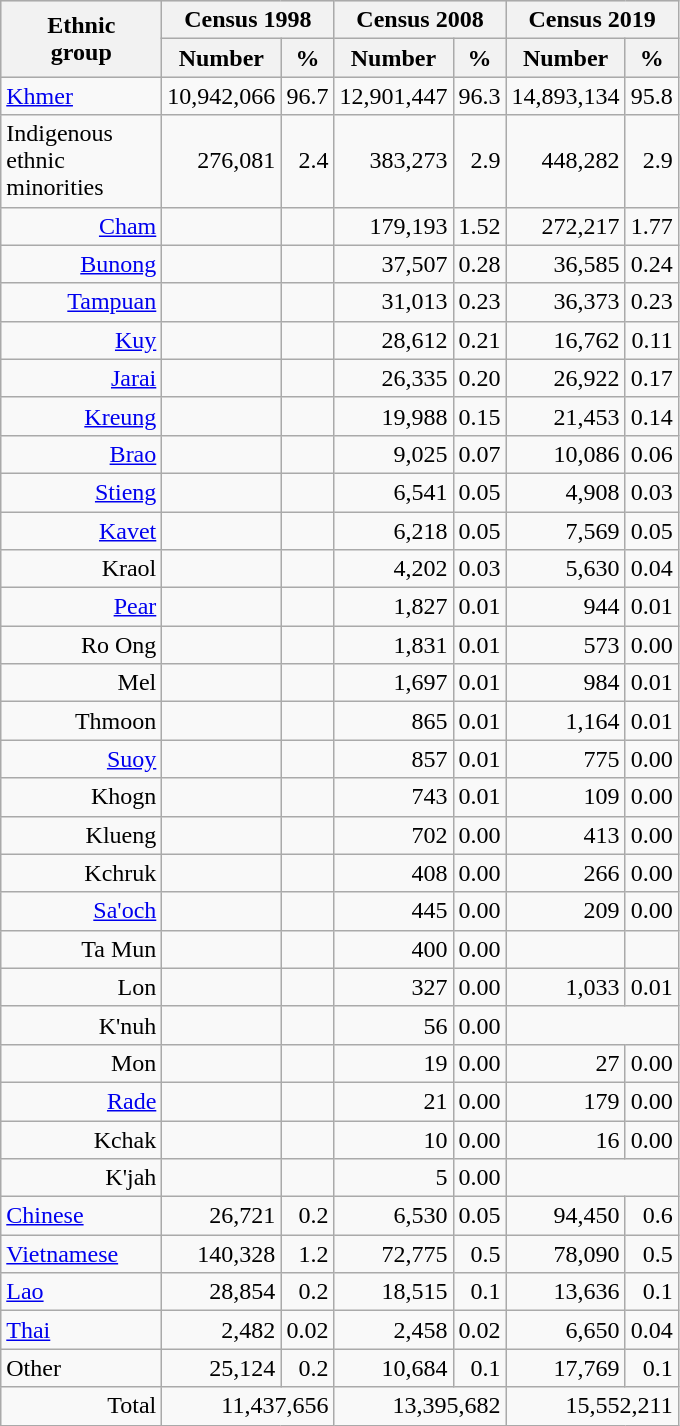<table class="wikitable" style="text-align: right;">
<tr bgcolor="#e0e0e0">
<th width="100pt" rowspan="2">Ethnic<br>group</th>
<th colspan="2">Census 1998</th>
<th colspan="2">Census 2008</th>
<th colspan="2" colspan="2">Census 2019</th>
</tr>
<tr bgcolor="#e0e0e0">
<th>Number</th>
<th>%</th>
<th>Number</th>
<th>%</th>
<th>Number</th>
<th>%</th>
</tr>
<tr>
<td align=left><a href='#'>Khmer</a></td>
<td>10,942,066</td>
<td>96.7</td>
<td>12,901,447</td>
<td>96.3</td>
<td>14,893,134</td>
<td>95.8</td>
</tr>
<tr>
<td align=left>Indigenous ethnic minorities</td>
<td>276,081</td>
<td>2.4</td>
<td>383,273</td>
<td>2.9</td>
<td>448,282</td>
<td>2.9</td>
</tr>
<tr>
<td align=right><a href='#'>Cham</a></td>
<td></td>
<td></td>
<td>179,193</td>
<td>1.52</td>
<td>272,217</td>
<td>1.77</td>
</tr>
<tr>
<td align= right><a href='#'>Bunong</a></td>
<td></td>
<td></td>
<td>37,507</td>
<td>0.28</td>
<td>36,585</td>
<td>0.24</td>
</tr>
<tr>
<td align= right><a href='#'>Tampuan</a></td>
<td></td>
<td></td>
<td>31,013</td>
<td>0.23</td>
<td>36,373</td>
<td>0.23</td>
</tr>
<tr>
<td align= right><a href='#'>Kuy</a></td>
<td></td>
<td></td>
<td>28,612</td>
<td>0.21</td>
<td>16,762</td>
<td>0.11</td>
</tr>
<tr>
<td align= right><a href='#'>Jarai</a></td>
<td></td>
<td></td>
<td>26,335</td>
<td>0.20</td>
<td>26,922</td>
<td>0.17</td>
</tr>
<tr>
<td align= right><a href='#'>Kreung</a></td>
<td></td>
<td></td>
<td>19,988</td>
<td>0.15</td>
<td>21,453</td>
<td>0.14</td>
</tr>
<tr>
<td align= right><a href='#'>Brao</a></td>
<td></td>
<td></td>
<td>9,025</td>
<td>0.07</td>
<td>10,086</td>
<td>0.06</td>
</tr>
<tr>
<td align= right><a href='#'>Stieng</a></td>
<td></td>
<td></td>
<td>6,541</td>
<td>0.05</td>
<td>4,908</td>
<td>0.03</td>
</tr>
<tr>
<td align= right><a href='#'>Kavet</a></td>
<td></td>
<td></td>
<td>6,218</td>
<td>0.05</td>
<td>7,569</td>
<td>0.05</td>
</tr>
<tr>
<td align= right>Kraol</td>
<td></td>
<td></td>
<td>4,202</td>
<td>0.03</td>
<td>5,630</td>
<td>0.04</td>
</tr>
<tr>
<td align= right><a href='#'>Pear</a></td>
<td></td>
<td></td>
<td>1,827</td>
<td>0.01</td>
<td>944</td>
<td>0.01</td>
</tr>
<tr>
<td align= right>Ro Ong</td>
<td></td>
<td></td>
<td>1,831</td>
<td>0.01</td>
<td>573</td>
<td>0.00</td>
</tr>
<tr>
<td align= right>Mel</td>
<td></td>
<td></td>
<td>1,697</td>
<td>0.01</td>
<td>984</td>
<td>0.01</td>
</tr>
<tr>
<td align= right>Thmoon</td>
<td></td>
<td></td>
<td>865</td>
<td>0.01</td>
<td>1,164</td>
<td>0.01</td>
</tr>
<tr>
<td align= right><a href='#'>Suoy</a></td>
<td></td>
<td></td>
<td>857</td>
<td>0.01</td>
<td>775</td>
<td>0.00</td>
</tr>
<tr>
<td align= right>Khogn</td>
<td></td>
<td></td>
<td>743</td>
<td>0.01</td>
<td>109</td>
<td>0.00</td>
</tr>
<tr>
<td align= right>Klueng</td>
<td></td>
<td></td>
<td>702</td>
<td>0.00</td>
<td>413</td>
<td>0.00</td>
</tr>
<tr>
<td align= right>Kchruk</td>
<td></td>
<td></td>
<td>408</td>
<td>0.00</td>
<td>266</td>
<td>0.00</td>
</tr>
<tr>
<td align= right><a href='#'>Sa'och</a></td>
<td></td>
<td></td>
<td>445</td>
<td>0.00</td>
<td>209</td>
<td>0.00</td>
</tr>
<tr>
<td align= right>Ta Mun</td>
<td></td>
<td></td>
<td>400</td>
<td>0.00</td>
<td></td>
</tr>
<tr>
<td align= right>Lon</td>
<td></td>
<td></td>
<td>327</td>
<td>0.00</td>
<td>1,033</td>
<td>0.01</td>
</tr>
<tr>
<td align= right>K'nuh</td>
<td></td>
<td></td>
<td>56</td>
<td>0.00</td>
</tr>
<tr>
<td align= right>Mon</td>
<td></td>
<td></td>
<td>19</td>
<td>0.00</td>
<td>27</td>
<td>0.00</td>
</tr>
<tr>
<td align= right><a href='#'>Rade</a></td>
<td></td>
<td></td>
<td>21</td>
<td>0.00</td>
<td>179</td>
<td>0.00</td>
</tr>
<tr>
<td align= right>Kchak</td>
<td></td>
<td></td>
<td>10</td>
<td>0.00</td>
<td>16</td>
<td>0.00</td>
</tr>
<tr>
<td align= right>K'jah</td>
<td></td>
<td></td>
<td>5</td>
<td>0.00</td>
</tr>
<tr>
<td align=left><a href='#'>Chinese</a></td>
<td>26,721</td>
<td>0.2</td>
<td>6,530</td>
<td>0.05</td>
<td>94,450</td>
<td>0.6</td>
</tr>
<tr>
<td align=left><a href='#'>Vietnamese</a></td>
<td>140,328</td>
<td>1.2</td>
<td>72,775</td>
<td>0.5</td>
<td>78,090</td>
<td>0.5</td>
</tr>
<tr>
<td align=left><a href='#'>Lao</a></td>
<td>28,854</td>
<td>0.2</td>
<td>18,515</td>
<td>0.1</td>
<td>13,636</td>
<td>0.1</td>
</tr>
<tr>
<td align=left><a href='#'>Thai</a></td>
<td>2,482</td>
<td>0.02</td>
<td>2,458</td>
<td>0.02</td>
<td>6,650</td>
<td>0.04</td>
</tr>
<tr>
<td align=left>Other</td>
<td>25,124</td>
<td>0.2</td>
<td>10,684</td>
<td>0.1</td>
<td>17,769</td>
<td>0.1</td>
</tr>
<tr>
<td>Total</td>
<td colspan="2">11,437,656</td>
<td colspan="2">13,395,682</td>
<td colspan="2">15,552,211</td>
</tr>
</table>
